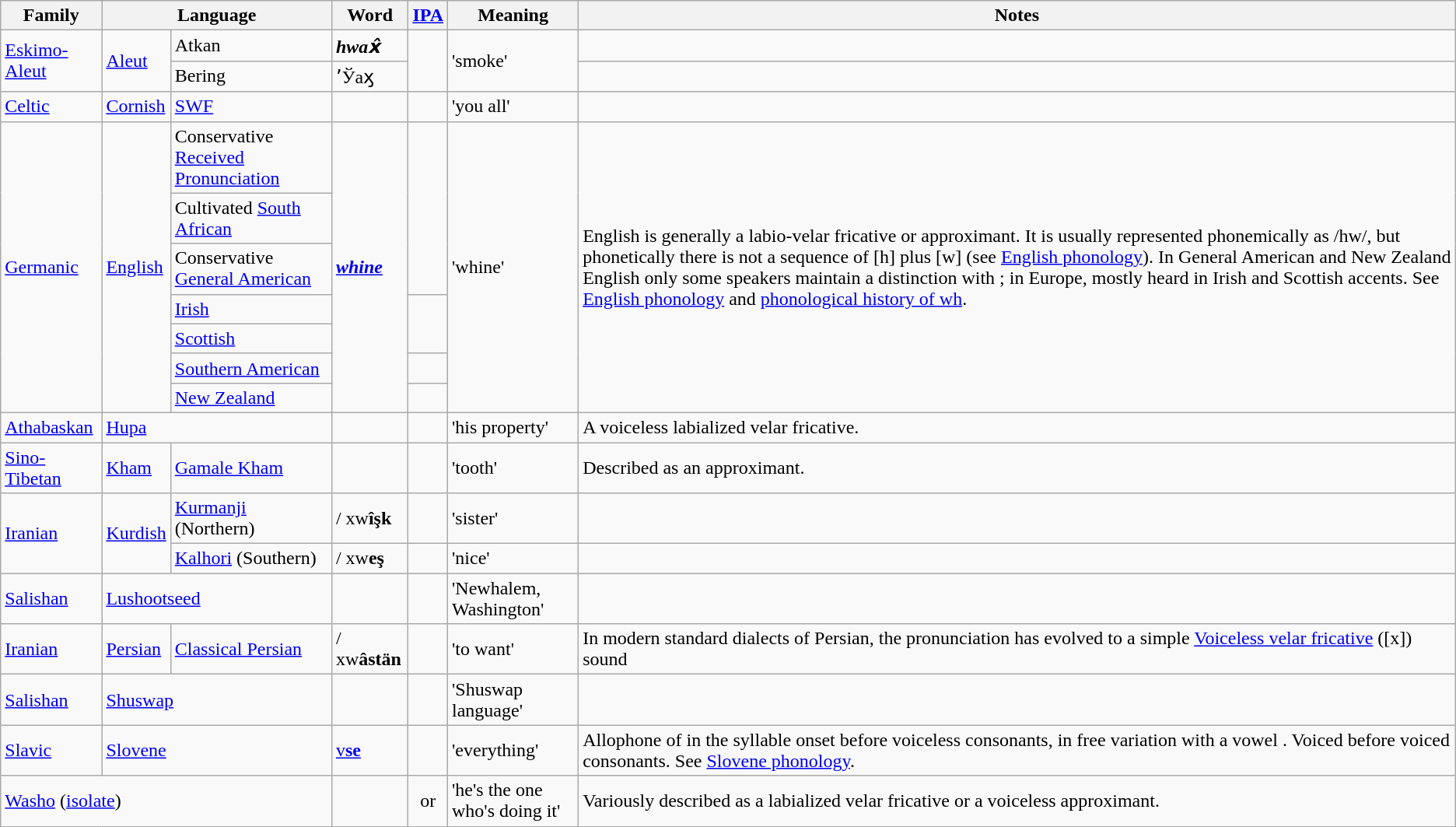<table class="wikitable">
<tr>
<th>Family</th>
<th colspan=2>Language</th>
<th>Word</th>
<th><a href='#'>IPA</a></th>
<th>Meaning</th>
<th>Notes</th>
</tr>
<tr>
<td rowspan="2"><a href='#'>Eskimo-Aleut</a></td>
<td rowspan="2"><a href='#'>Aleut</a></td>
<td>Atkan</td>
<td><strong><em>hw<strong>ax̂<em></td>
<td rowspan=2></td>
<td rowspan=2>'smoke'</td>
<td></td>
</tr>
<tr>
<td>Bering</td>
<td></em></strong>ʼЎ</strong>aӽ</em></td>
<td></td>
</tr>
<tr>
<td><a href='#'>Celtic</a></td>
<td><a href='#'>Cornish</a></td>
<td><a href='#'>SWF</a></td>
<td></td>
<td></td>
<td>'you all'</td>
<td></td>
</tr>
<tr>
<td rowspan=7><a href='#'>Germanic</a></td>
<td rowspan=7><a href='#'>English</a></td>
<td>Conservative <a href='#'>Received Pronunciation</a></td>
<td rowspan=7><a href='#'><strong><em>wh<strong>ine<em></a></td>
<td rowspan=3 align=center></td>
<td rowspan=7>'whine'</td>
<td rowspan=7>English  is generally a labio-velar fricative or approximant. It is usually represented phonemically as /hw/, but phonetically there is not a sequence of [h] plus [w] (see <a href='#'>English phonology</a>). In General American and New Zealand English only some speakers maintain a distinction with ; in Europe, mostly heard in Irish and Scottish accents. See <a href='#'>English phonology</a> and <a href='#'>phonological history of wh</a>.</td>
</tr>
<tr>
<td>Cultivated <a href='#'>South African</a></td>
</tr>
<tr>
<td>Conservative <a href='#'>General American</a></td>
</tr>
<tr>
<td><a href='#'>Irish</a></td>
<td rowspan=2 align=center></td>
</tr>
<tr>
<td><a href='#'>Scottish</a></td>
</tr>
<tr>
<td><a href='#'>Southern American</a></td>
<td align=center></td>
</tr>
<tr>
<td><a href='#'>New Zealand</a></td>
<td align=center></td>
</tr>
<tr>
<td><a href='#'>Athabaskan</a></td>
<td colspan=2><a href='#'>Hupa</a></td>
<td></td>
<td></td>
<td>'his property'</td>
<td>A voiceless labialized velar fricative.</td>
</tr>
<tr>
<td><a href='#'>Sino-Tibetan</a></td>
<td><a href='#'>Kham</a></td>
<td><a href='#'>Gamale Kham</a></td>
<td></td>
<td></td>
<td>'tooth'</td>
<td>Described as an approximant.</td>
</tr>
<tr>
<td rowspan = "2"><a href='#'>Iranian</a></td>
<td rowspan = "2"><a href='#'>Kurdish</a></td>
<td><a href='#'>Kurmanji</a> (Northern)</td>
<td> / </strong>xw<strong>îşk</td>
<td></td>
<td>'sister'</td>
<td></td>
</tr>
<tr>
<td><a href='#'>Kalhori</a> (Southern)</td>
<td> / </strong>xw<strong>eş</td>
<td></td>
<td>'nice'</td>
<td></td>
</tr>
<tr>
<td><a href='#'>Salishan</a></td>
<td colspan=2><a href='#'>Lushootseed</a></td>
<td></td>
<td align=center></td>
<td>'Newhalem, Washington'</td>
</tr>
<tr>
<td><a href='#'>Iranian</a></td>
<td><a href='#'>Persian</a></td>
<td><a href='#'>Classical Persian</a></td>
<td> / </strong>xw<strong>âstän</td>
<td></td>
<td>'to want'</td>
<td>In modern standard dialects of Persian, the pronunciation has evolved to a simple <a href='#'>Voiceless velar fricative</a> ([x]) sound</td>
</tr>
<tr>
<td><a href='#'>Salishan</a></td>
<td colspan=2><a href='#'>Shuswap</a></td>
<td></td>
<td align=center></td>
<td>'Shuswap language'</td>
</tr>
<tr>
<td><a href='#'>Slavic</a></td>
<td colspan=2><a href='#'>Slovene</a></td>
<td></em><a href='#'></strong>v<strong>se</a><em></td>
<td align=center></td>
<td>'everything'</td>
<td>Allophone of  in the syllable onset before voiceless consonants, in free variation with a vowel . Voiced  before voiced consonants. See <a href='#'>Slovene phonology</a>.</td>
</tr>
<tr>
<td colspan="3"><a href='#'>Washo</a> (<a href='#'>isolate</a>)</td>
<td></td>
<td align=center> or </td>
<td>'he's the one who's doing it'</td>
<td>Variously described as a labialized velar fricative or a voiceless approximant.</td>
</tr>
</table>
